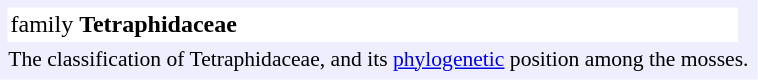<table align="left" style="text-align:left; padding:2.5px; background:#eef">
<tr>
<td style="background:#fff; padding:2.5px">family <strong>Tetraphidaceae</strong><br></td>
<td></td>
</tr>
<tr style="font-size:90%;">
<td colspan="2">The classification of Tetraphidaceae, and its <a href='#'>phylogenetic</a> position among the mosses.</td>
</tr>
</table>
